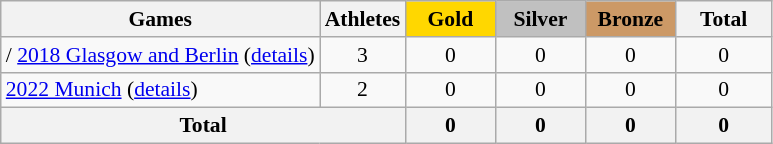<table class="wikitable" style="text-align:center; font-size:90%;">
<tr>
<th>Games</th>
<th>Athletes</th>
<td style="background:gold; width:3.7em; font-weight:bold;">Gold</td>
<td style="background:silver; width:3.7em; font-weight:bold;">Silver</td>
<td style="background:#cc9966; width:3.7em; font-weight:bold;">Bronze</td>
<th style="width:4em; font-weight:bold;">Total</th>
</tr>
<tr>
<td align=left>/ <a href='#'>2018 Glasgow and Berlin</a> (<a href='#'>details</a>)</td>
<td>3</td>
<td>0</td>
<td>0</td>
<td>0</td>
<td>0</td>
</tr>
<tr>
<td align=left> <a href='#'>2022 Munich</a> (<a href='#'>details</a>)</td>
<td>2</td>
<td>0</td>
<td>0</td>
<td>0</td>
<td>0</td>
</tr>
<tr>
<th colspan=2>Total</th>
<th>0</th>
<th>0</th>
<th>0</th>
<th>0</th>
</tr>
</table>
